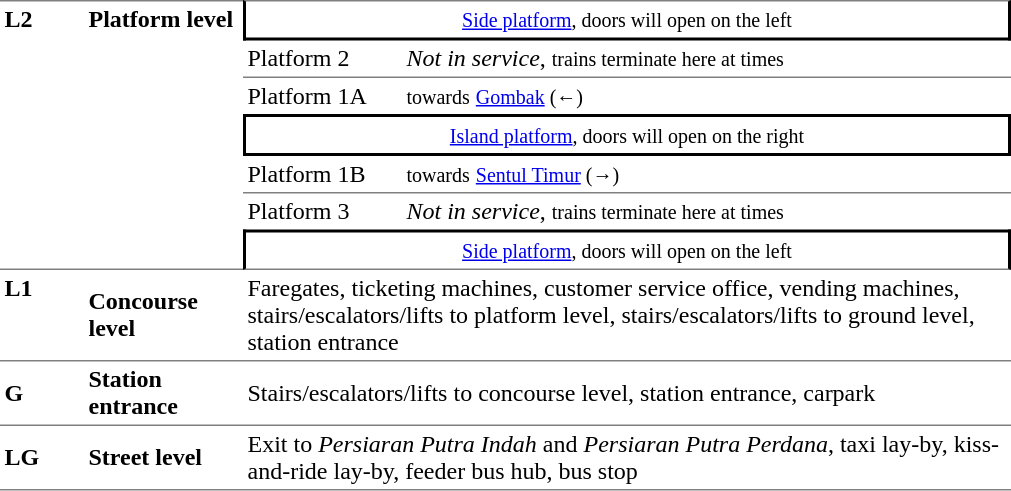<table border=0 cellspacing=0 cellpadding=3>
<tr>
<td rowspan="7" style="border-top:solid 1px gray;border-bottom:solid 1px gray" valign="top"><strong>L2</strong></td>
<td rowspan="7" style="border-bottom:solid 1px gray;border-top:solid 1px gray;vertical-align:top;width:100px;"><strong>Platform level</strong></td>
<td colspan="2" style="border-right:solid 2px black;border-left:solid 2px black;border-bottom:solid 2px black;border-top:solid 1px gray;text-align:center"><small><a href='#'>Side platform</a>, doors will open on the left</small></td>
</tr>
<tr>
<td style="border-bottom:solid 0.5px gray;width:100px;">Platform 2</td>
<td style="border-bottom:solid 0.5px gray;width:400px;"><em>Not in service</em>, <small>trains terminate here at times</small></td>
</tr>
<tr>
<td>Platform 1A</td>
<td> <small>towards</small>  <small><a href='#'>Gombak</a> (←)</small></td>
</tr>
<tr>
<td colspan="2" style="border-top:solid 2px black;border-right:solid 2px black;border-left:solid 2px black;border-bottom:solid 2px black;text-align:center;"><small><a href='#'>Island platform</a>, doors will open on the right</small></td>
</tr>
<tr>
<td style="border-bottom:solid 0.5px gray;">Platform 1B</td>
<td style="border-bottom:solid 0.5px gray;"> <small>towards</small>  <small><a href='#'>Sentul Timur</a> (→)</small></td>
</tr>
<tr>
<td>Platform 3</td>
<td><em>Not in service</em>, <small>trains terminate here at times</small></td>
</tr>
<tr>
<td colspan="2" style="border-right:solid 2px black;border-left:solid 2px black;border-top:solid 2px black;border-bottom:solid 1px gray;text-align:center;"><small><a href='#'>Side platform</a>, doors will open on the left</small></td>
</tr>
<tr>
<td valign="top" style="border-bottom:solid 1px gray;width:50px;"><strong>L1</strong></td>
<td style="border-bottom:solid 1px gray;width:100px;"><strong>Concourse level</strong></td>
<td style="border-bottom:solid 1px gray;" colspan="2">Faregates, ticketing machines, customer service office, vending machines, stairs/escalators/lifts to platform level, stairs/escalators/lifts to ground level, station entrance</td>
</tr>
<tr>
<td style="border-bottom:solid 1px gray"><strong>G</strong></td>
<td style="border-bottom:solid 1px gray"><strong>Station entrance</strong></td>
<td style="border-bottom:solid 1px gray" colspan="2">Stairs/escalators/lifts to concourse level, station entrance, carpark</td>
</tr>
<tr>
<td style="border-bottom:solid 1px gray"><strong>LG</strong></td>
<td style="border-bottom:solid 1px gray"><strong>Street level</strong></td>
<td style="border-bottom:solid 1px gray" colspan="2">Exit to <em>Persiaran Putra Indah</em> and <em>Persiaran Putra Perdana</em>, taxi lay-by, kiss-and-ride lay-by, feeder bus hub, bus stop</td>
</tr>
</table>
